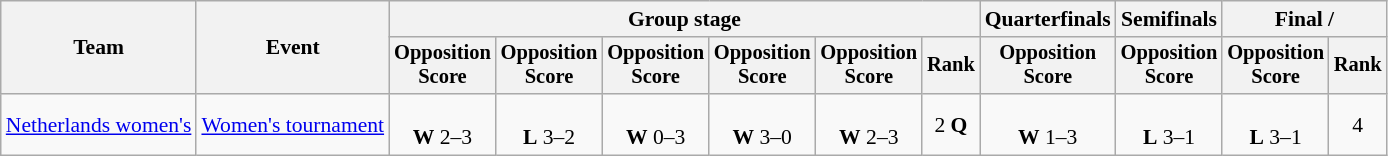<table class=wikitable style=font-size:90%;text-align:center>
<tr>
<th rowspan=2>Team</th>
<th rowspan=2>Event</th>
<th colspan=6>Group stage</th>
<th>Quarterfinals</th>
<th>Semifinals</th>
<th colspan=2>Final / </th>
</tr>
<tr style=font-size:95%>
<th>Opposition<br>Score</th>
<th>Opposition<br>Score</th>
<th>Opposition<br>Score</th>
<th>Opposition<br>Score</th>
<th>Opposition<br>Score</th>
<th>Rank</th>
<th>Opposition<br>Score</th>
<th>Opposition<br>Score</th>
<th>Opposition<br>Score</th>
<th>Rank</th>
</tr>
<tr>
<td align=left><a href='#'>Netherlands  women's</a></td>
<td align=left><a href='#'>Women's tournament</a></td>
<td><br><strong>W</strong> 2–3</td>
<td><br><strong>L</strong> 3–2</td>
<td><br><strong>W</strong> 0–3</td>
<td><br><strong>W</strong> 3–0</td>
<td><br><strong>W</strong> 2–3</td>
<td>2 <strong>Q</strong></td>
<td><br><strong>W</strong> 1–3</td>
<td><br><strong>L</strong> 3–1</td>
<td><br><strong>L</strong> 3–1</td>
<td>4</td>
</tr>
</table>
